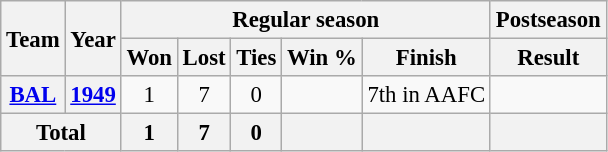<table class="wikitable" style="font-size: 95%; text-align:center;">
<tr>
<th rowspan="2">Team</th>
<th rowspan="2">Year</th>
<th colspan="5">Regular season</th>
<th>Postseason</th>
</tr>
<tr>
<th>Won</th>
<th>Lost</th>
<th>Ties</th>
<th>Win %</th>
<th>Finish</th>
<th>Result</th>
</tr>
<tr>
<th><a href='#'>BAL</a></th>
<th><a href='#'>1949</a></th>
<td>1</td>
<td>7</td>
<td>0</td>
<td></td>
<td>7th in AAFC</td>
<td></td>
</tr>
<tr>
<th colspan="2">Total</th>
<th>1</th>
<th>7</th>
<th>0</th>
<th></th>
<th></th>
<th></th>
</tr>
</table>
